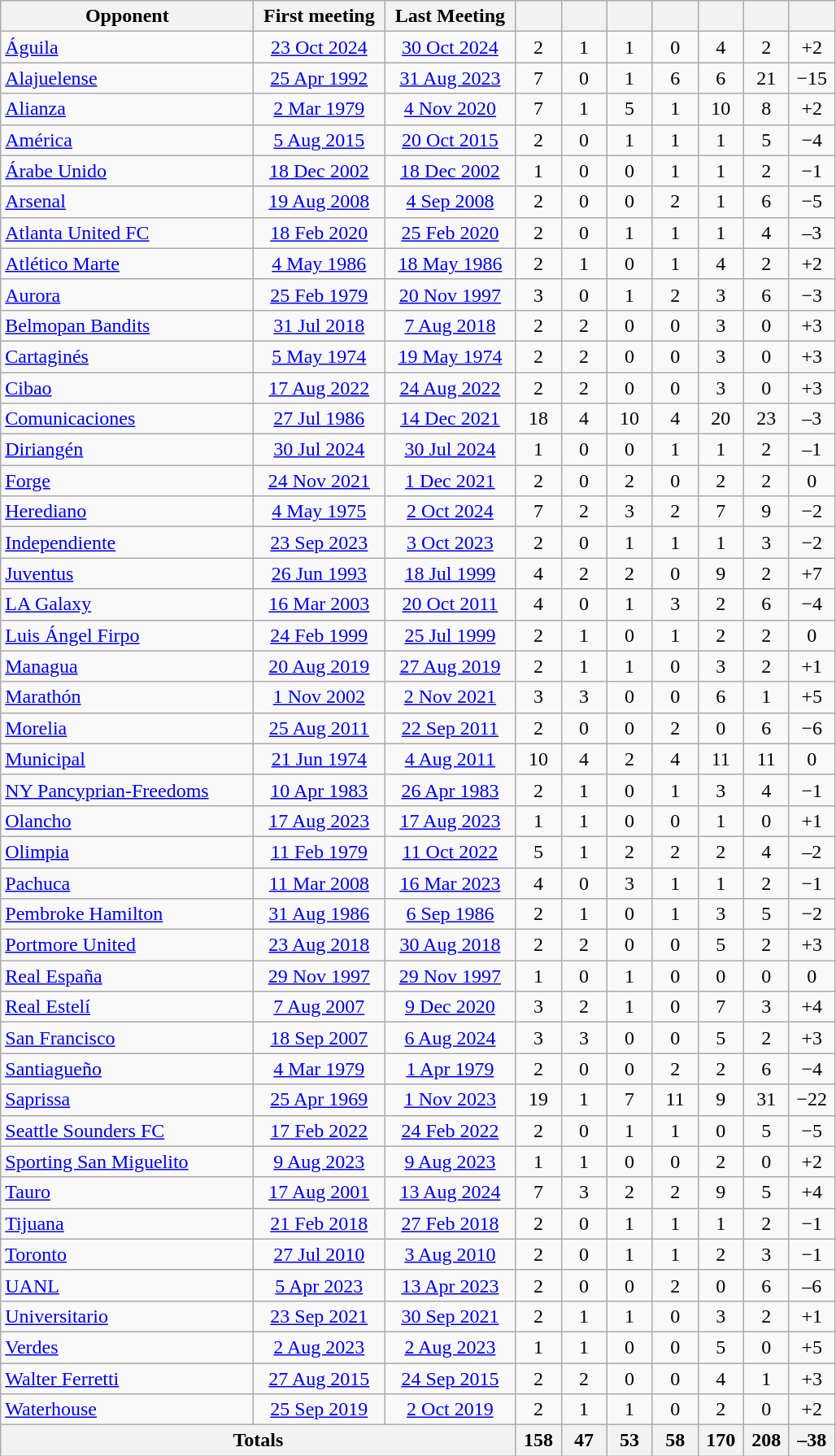<table class="wikitable">
<tr>
<th width="200">Opponent</th>
<th width="100">First meeting</th>
<th width="100">Last Meeting</th>
<th width="30"></th>
<th width="30"></th>
<th width="30"></th>
<th width="30"></th>
<th width="30"></th>
<th width="30"></th>
<th width="30"></th>
</tr>
<tr align="center">
<td align="left"> <a href='#'>Águila</a></td>
<td><a href='#'>23 Oct 2024</a></td>
<td><a href='#'>30 Oct 2024</a></td>
<td>2</td>
<td>1</td>
<td>1</td>
<td>0</td>
<td>4</td>
<td>2</td>
<td>+2</td>
</tr>
<tr align="center">
<td align="left"> <a href='#'>Alajuelense</a></td>
<td><a href='#'>25 Apr 1992</a></td>
<td><a href='#'>31 Aug 2023</a></td>
<td>7</td>
<td>0</td>
<td>1</td>
<td>6</td>
<td>6</td>
<td>21</td>
<td>−15</td>
</tr>
<tr align="center">
<td align="left"> <a href='#'>Alianza</a></td>
<td><a href='#'>2 Mar 1979</a></td>
<td><a href='#'>4 Nov 2020</a></td>
<td>7</td>
<td>1</td>
<td>5</td>
<td>1</td>
<td>10</td>
<td>8</td>
<td>+2</td>
</tr>
<tr align="center">
<td align="left"> <a href='#'>América</a></td>
<td><a href='#'>5 Aug 2015</a></td>
<td><a href='#'>20 Oct 2015</a></td>
<td>2</td>
<td>0</td>
<td>1</td>
<td>1</td>
<td>1</td>
<td>5</td>
<td>−4</td>
</tr>
<tr align="center">
<td align="left"> <a href='#'>Árabe Unido</a></td>
<td><a href='#'>18 Dec 2002</a></td>
<td><a href='#'>18 Dec 2002</a></td>
<td>1</td>
<td>0</td>
<td>0</td>
<td>1</td>
<td>1</td>
<td>2</td>
<td>−1</td>
</tr>
<tr align="center">
<td align="left"> <a href='#'>Arsenal</a></td>
<td><a href='#'>19 Aug 2008</a></td>
<td><a href='#'>4 Sep 2008</a></td>
<td>2</td>
<td>0</td>
<td>0</td>
<td>2</td>
<td>1</td>
<td>6</td>
<td>−5</td>
</tr>
<tr align="center">
<td align="left"> <a href='#'>Atlanta United FC</a></td>
<td><a href='#'>18 Feb 2020</a></td>
<td><a href='#'>25 Feb 2020</a></td>
<td>2</td>
<td>0</td>
<td>1</td>
<td>1</td>
<td>1</td>
<td>4</td>
<td>–3</td>
</tr>
<tr align="center">
<td align="left"> <a href='#'>Atlético Marte</a></td>
<td><a href='#'>4 May 1986</a></td>
<td><a href='#'>18 May 1986</a></td>
<td>2</td>
<td>1</td>
<td>0</td>
<td>1</td>
<td>4</td>
<td>2</td>
<td>+2</td>
</tr>
<tr align="center">
<td align="left"> <a href='#'>Aurora</a></td>
<td><a href='#'>25 Feb 1979</a></td>
<td><a href='#'>20 Nov 1997</a></td>
<td>3</td>
<td>0</td>
<td>1</td>
<td>2</td>
<td>3</td>
<td>6</td>
<td>−3</td>
</tr>
<tr align="center">
<td align="left"> <a href='#'>Belmopan Bandits</a></td>
<td><a href='#'>31 Jul 2018</a></td>
<td><a href='#'>7 Aug 2018</a></td>
<td>2</td>
<td>2</td>
<td>0</td>
<td>0</td>
<td>3</td>
<td>0</td>
<td>+3</td>
</tr>
<tr align="center">
<td align="left"> <a href='#'>Cartaginés</a></td>
<td><a href='#'>5 May 1974</a></td>
<td><a href='#'>19 May 1974</a></td>
<td>2</td>
<td>2</td>
<td>0</td>
<td>0</td>
<td>3</td>
<td>0</td>
<td>+3</td>
</tr>
<tr align="center">
<td align="left"> <a href='#'>Cibao</a></td>
<td><a href='#'>17 Aug 2022</a></td>
<td><a href='#'>24 Aug 2022</a></td>
<td>2</td>
<td>2</td>
<td>0</td>
<td>0</td>
<td>3</td>
<td>0</td>
<td>+3</td>
</tr>
<tr align="center">
<td align="left"> <a href='#'>Comunicaciones</a></td>
<td><a href='#'>27 Jul 1986</a></td>
<td><a href='#'>14 Dec 2021</a></td>
<td>18</td>
<td>4</td>
<td>10</td>
<td>4</td>
<td>20</td>
<td>23</td>
<td>–3</td>
</tr>
<tr align="center">
<td align="left"> <a href='#'>Diriangén</a></td>
<td><a href='#'>30 Jul 2024</a></td>
<td><a href='#'>30 Jul 2024</a></td>
<td>1</td>
<td>0</td>
<td>0</td>
<td>1</td>
<td>1</td>
<td>2</td>
<td>–1</td>
</tr>
<tr align="center">
<td align="left"> <a href='#'>Forge</a></td>
<td><a href='#'>24 Nov 2021</a></td>
<td><a href='#'>1 Dec 2021</a></td>
<td>2</td>
<td>0</td>
<td>2</td>
<td>0</td>
<td>2</td>
<td>2</td>
<td>0</td>
</tr>
<tr align="center">
<td align="left"> <a href='#'>Herediano</a></td>
<td><a href='#'>4 May 1975</a></td>
<td><a href='#'>2 Oct 2024</a></td>
<td>7</td>
<td>2</td>
<td>3</td>
<td>2</td>
<td>7</td>
<td>9</td>
<td>−2</td>
</tr>
<tr align="center">
<td align="left"> <a href='#'>Independiente</a></td>
<td><a href='#'>23 Sep 2023</a></td>
<td><a href='#'>3 Oct 2023</a></td>
<td>2</td>
<td>0</td>
<td>1</td>
<td>1</td>
<td>1</td>
<td>3</td>
<td>−2</td>
</tr>
<tr align="center">
<td align="left"> <a href='#'>Juventus</a></td>
<td><a href='#'>26 Jun 1993</a></td>
<td><a href='#'>18 Jul 1999</a></td>
<td>4</td>
<td>2</td>
<td>2</td>
<td>0</td>
<td>9</td>
<td>2</td>
<td>+7</td>
</tr>
<tr align="center">
<td align="left"> <a href='#'>LA Galaxy</a></td>
<td><a href='#'>16 Mar 2003</a></td>
<td><a href='#'>20 Oct 2011</a></td>
<td>4</td>
<td>0</td>
<td>1</td>
<td>3</td>
<td>2</td>
<td>6</td>
<td>−4</td>
</tr>
<tr align="center">
<td align="left"> <a href='#'>Luis Ángel Firpo</a></td>
<td><a href='#'>24 Feb 1999</a></td>
<td><a href='#'>25 Jul 1999</a></td>
<td>2</td>
<td>1</td>
<td>0</td>
<td>1</td>
<td>2</td>
<td>2</td>
<td>0</td>
</tr>
<tr align="center">
<td align="left"> <a href='#'>Managua</a></td>
<td><a href='#'>20 Aug 2019</a></td>
<td><a href='#'>27 Aug 2019</a></td>
<td>2</td>
<td>1</td>
<td>1</td>
<td>0</td>
<td>3</td>
<td>2</td>
<td>+1</td>
</tr>
<tr align="center">
<td align="left"> <a href='#'>Marathón</a></td>
<td><a href='#'>1 Nov 2002</a></td>
<td><a href='#'>2 Nov 2021</a></td>
<td>3</td>
<td>3</td>
<td>0</td>
<td>0</td>
<td>6</td>
<td>1</td>
<td>+5</td>
</tr>
<tr align="center">
<td align="left"> <a href='#'>Morelia</a></td>
<td><a href='#'>25 Aug 2011</a></td>
<td><a href='#'>22 Sep 2011</a></td>
<td>2</td>
<td>0</td>
<td>0</td>
<td>2</td>
<td>0</td>
<td>6</td>
<td>−6</td>
</tr>
<tr align="center">
<td align="left"> <a href='#'>Municipal</a></td>
<td><a href='#'>21 Jun 1974</a></td>
<td><a href='#'>4 Aug 2011</a></td>
<td>10</td>
<td>4</td>
<td>2</td>
<td>4</td>
<td>11</td>
<td>11</td>
<td>0</td>
</tr>
<tr align="center">
<td align="left"> <a href='#'>NY Pancyprian-Freedoms</a></td>
<td><a href='#'>10 Apr 1983</a></td>
<td><a href='#'>26 Apr 1983</a></td>
<td>2</td>
<td>1</td>
<td>0</td>
<td>1</td>
<td>3</td>
<td>4</td>
<td>−1</td>
</tr>
<tr align="center">
<td align="left"> <a href='#'>Olancho</a></td>
<td><a href='#'>17 Aug 2023</a></td>
<td><a href='#'>17 Aug 2023</a></td>
<td>1</td>
<td>1</td>
<td>0</td>
<td>0</td>
<td>1</td>
<td>0</td>
<td>+1</td>
</tr>
<tr align="center">
<td align="left"> <a href='#'>Olimpia</a></td>
<td><a href='#'>11 Feb 1979</a></td>
<td><a href='#'>11 Oct 2022</a></td>
<td>5</td>
<td>1</td>
<td>2</td>
<td>2</td>
<td>2</td>
<td>4</td>
<td>–2</td>
</tr>
<tr align="center">
<td align="left"> <a href='#'>Pachuca</a></td>
<td><a href='#'>11 Mar 2008</a></td>
<td><a href='#'>16 Mar 2023</a></td>
<td>4</td>
<td>0</td>
<td>3</td>
<td>1</td>
<td>1</td>
<td>2</td>
<td>−1</td>
</tr>
<tr align="center">
<td align="left"> <a href='#'>Pembroke Hamilton</a></td>
<td><a href='#'>31 Aug 1986</a></td>
<td><a href='#'>6 Sep 1986</a></td>
<td>2</td>
<td>1</td>
<td>0</td>
<td>1</td>
<td>3</td>
<td>5</td>
<td>−2</td>
</tr>
<tr align="center">
<td align="left"> <a href='#'>Portmore United</a></td>
<td><a href='#'>23 Aug 2018</a></td>
<td><a href='#'>30 Aug 2018</a></td>
<td>2</td>
<td>2</td>
<td>0</td>
<td>0</td>
<td>5</td>
<td>2</td>
<td>+3</td>
</tr>
<tr align="center">
<td align="left"> <a href='#'>Real España</a></td>
<td><a href='#'>29 Nov 1997</a></td>
<td><a href='#'>29 Nov 1997</a></td>
<td>1</td>
<td>0</td>
<td>1</td>
<td>0</td>
<td>0</td>
<td>0</td>
<td>0</td>
</tr>
<tr align="center">
<td align="left"> <a href='#'>Real Estelí</a></td>
<td><a href='#'>7 Aug 2007</a></td>
<td><a href='#'>9 Dec 2020</a></td>
<td>3</td>
<td>2</td>
<td>1</td>
<td>0</td>
<td>7</td>
<td>3</td>
<td>+4</td>
</tr>
<tr align="center">
<td align="left"> <a href='#'>San Francisco</a></td>
<td><a href='#'>18 Sep 2007</a></td>
<td><a href='#'>6 Aug 2024</a></td>
<td>3</td>
<td>3</td>
<td>0</td>
<td>0</td>
<td>5</td>
<td>2</td>
<td>+3</td>
</tr>
<tr align="center">
<td align="left"> <a href='#'>Santiagueño</a></td>
<td><a href='#'>4 Mar 1979</a></td>
<td><a href='#'>1 Apr 1979</a></td>
<td>2</td>
<td>0</td>
<td>0</td>
<td>2</td>
<td>2</td>
<td>6</td>
<td>−4</td>
</tr>
<tr align="center">
<td align="left"> <a href='#'>Saprissa</a></td>
<td><a href='#'>25 Apr 1969</a></td>
<td><a href='#'>1 Nov 2023</a></td>
<td>19</td>
<td>1</td>
<td>7</td>
<td>11</td>
<td>9</td>
<td>31</td>
<td>−22</td>
</tr>
<tr align="center">
<td align="left"> <a href='#'>Seattle Sounders FC</a></td>
<td><a href='#'>17 Feb 2022</a></td>
<td><a href='#'>24 Feb 2022</a></td>
<td>2</td>
<td>0</td>
<td>1</td>
<td>1</td>
<td>0</td>
<td>5</td>
<td>−5</td>
</tr>
<tr align="center">
<td align="left"> <a href='#'>Sporting San Miguelito</a></td>
<td><a href='#'>9 Aug 2023</a></td>
<td><a href='#'>9 Aug 2023</a></td>
<td>1</td>
<td>1</td>
<td>0</td>
<td>0</td>
<td>2</td>
<td>0</td>
<td>+2</td>
</tr>
<tr align="center">
<td align="left"> <a href='#'>Tauro</a></td>
<td><a href='#'>17 Aug 2001</a></td>
<td><a href='#'>13 Aug 2024</a></td>
<td>7</td>
<td>3</td>
<td>2</td>
<td>2</td>
<td>9</td>
<td>5</td>
<td>+4</td>
</tr>
<tr align="center">
<td align="left"> <a href='#'>Tijuana</a></td>
<td><a href='#'>21 Feb 2018</a></td>
<td><a href='#'>27 Feb 2018</a></td>
<td>2</td>
<td>0</td>
<td>1</td>
<td>1</td>
<td>1</td>
<td>2</td>
<td>−1</td>
</tr>
<tr align="center">
<td align="left"> <a href='#'>Toronto</a></td>
<td><a href='#'>27 Jul 2010</a></td>
<td><a href='#'>3 Aug 2010</a></td>
<td>2</td>
<td>0</td>
<td>1</td>
<td>1</td>
<td>2</td>
<td>3</td>
<td>−1</td>
</tr>
<tr align="center">
<td align="left"> <a href='#'>UANL</a></td>
<td><a href='#'>5 Apr 2023</a></td>
<td><a href='#'>13 Apr 2023</a></td>
<td>2</td>
<td>0</td>
<td>0</td>
<td>2</td>
<td>0</td>
<td>6</td>
<td>–6</td>
</tr>
<tr align="center">
<td align="left"> <a href='#'>Universitario</a></td>
<td><a href='#'>23 Sep 2021</a></td>
<td><a href='#'>30 Sep 2021</a></td>
<td>2</td>
<td>1</td>
<td>1</td>
<td>0</td>
<td>3</td>
<td>2</td>
<td>+1</td>
</tr>
<tr align="center">
<td align="left"> <a href='#'>Verdes</a></td>
<td><a href='#'>2 Aug 2023</a></td>
<td><a href='#'>2 Aug 2023</a></td>
<td>1</td>
<td>1</td>
<td>0</td>
<td>0</td>
<td>5</td>
<td>0</td>
<td>+5</td>
</tr>
<tr align="center">
<td align="left"> <a href='#'>Walter Ferretti</a></td>
<td><a href='#'>27 Aug 2015</a></td>
<td><a href='#'>24 Sep 2015</a></td>
<td>2</td>
<td>2</td>
<td>0</td>
<td>0</td>
<td>4</td>
<td>1</td>
<td>+3</td>
</tr>
<tr align="center">
<td align="left"> <a href='#'>Waterhouse</a></td>
<td><a href='#'>25 Sep 2019</a></td>
<td><a href='#'>2 Oct 2019</a></td>
<td>2</td>
<td>1</td>
<td>1</td>
<td>0</td>
<td>2</td>
<td>0</td>
<td>+2</td>
</tr>
<tr>
<th colspan="3">Totals</th>
<th>158</th>
<th>47</th>
<th>53</th>
<th>58</th>
<th>170</th>
<th>208</th>
<th>–38</th>
</tr>
</table>
